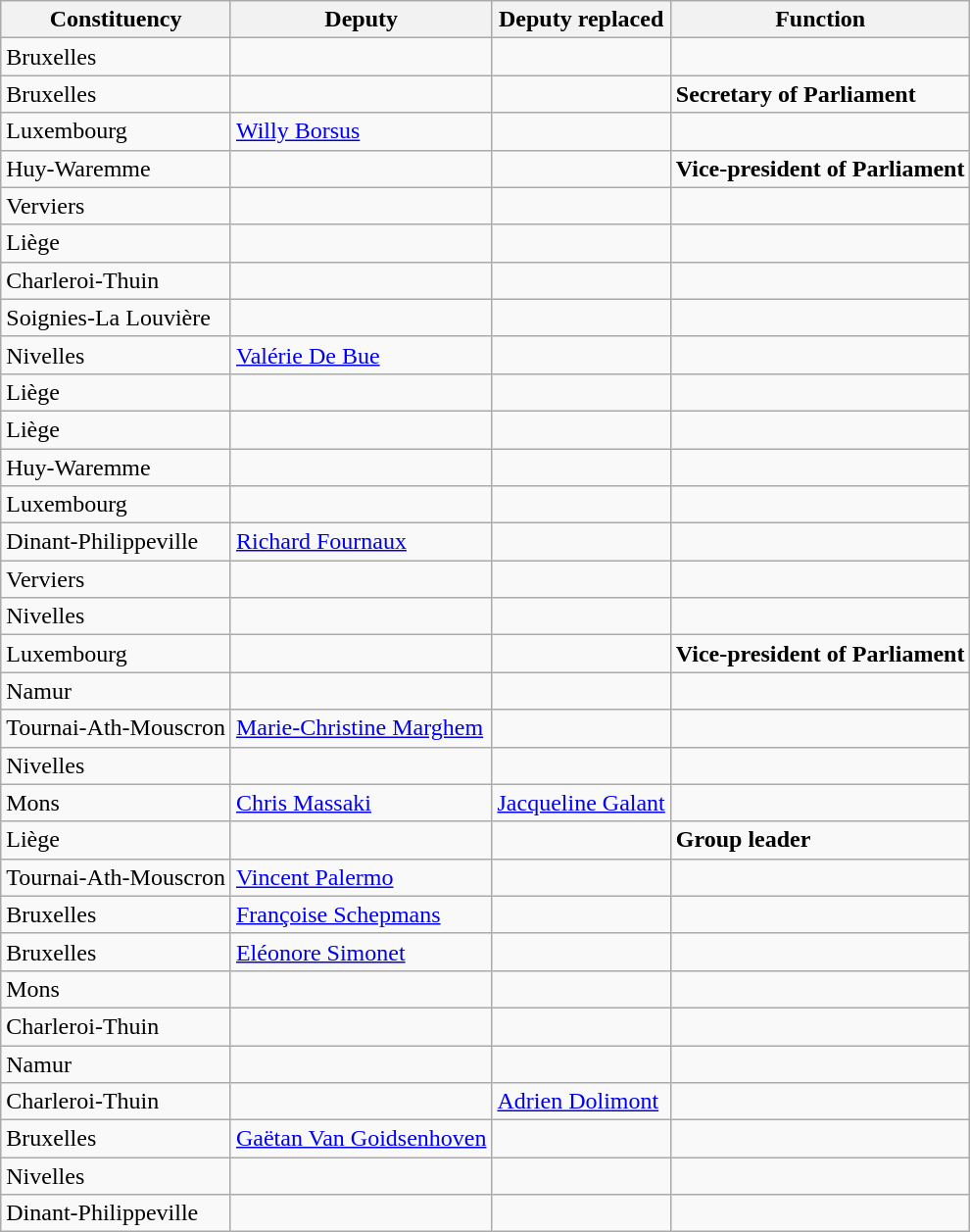<table class="wikitable">
<tr>
<th>Constituency</th>
<th>Deputy</th>
<th><strong>Deputy replaced</strong></th>
<th>Function</th>
</tr>
<tr>
<td>Bruxelles</td>
<td></td>
<td></td>
<td></td>
</tr>
<tr>
<td>Bruxelles</td>
<td></td>
<td></td>
<td><strong>Secretary of Parliament</strong></td>
</tr>
<tr>
<td>Luxembourg</td>
<td><a href='#'>Willy Borsus</a></td>
<td></td>
<td></td>
</tr>
<tr>
<td>Huy-Waremme</td>
<td></td>
<td></td>
<td><strong>Vice-president of Parliament</strong></td>
</tr>
<tr>
<td>Verviers</td>
<td></td>
<td></td>
<td></td>
</tr>
<tr>
<td>Liège</td>
<td></td>
<td></td>
<td></td>
</tr>
<tr>
<td>Charleroi-Thuin</td>
<td></td>
<td></td>
<td></td>
</tr>
<tr>
<td>Soignies-La Louvière</td>
<td></td>
<td></td>
<td></td>
</tr>
<tr>
<td>Nivelles</td>
<td><a href='#'>Valérie De Bue</a></td>
<td></td>
<td></td>
</tr>
<tr>
<td>Liège</td>
<td></td>
<td></td>
<td></td>
</tr>
<tr>
<td>Liège</td>
<td></td>
<td></td>
<td></td>
</tr>
<tr>
<td>Huy-Waremme</td>
<td></td>
<td></td>
<td></td>
</tr>
<tr>
<td>Luxembourg</td>
<td></td>
<td></td>
<td></td>
</tr>
<tr>
<td>Dinant-Philippeville</td>
<td><a href='#'>Richard Fournaux</a></td>
<td></td>
<td></td>
</tr>
<tr>
<td>Verviers</td>
<td></td>
<td></td>
<td></td>
</tr>
<tr>
<td>Nivelles</td>
<td></td>
<td></td>
<td></td>
</tr>
<tr>
<td>Luxembourg</td>
<td></td>
<td></td>
<td><strong>Vice-president of Parliament</strong></td>
</tr>
<tr>
<td>Namur</td>
<td></td>
<td></td>
<td></td>
</tr>
<tr>
<td>Tournai-Ath-Mouscron</td>
<td><a href='#'>Marie-Christine Marghem</a></td>
<td></td>
<td></td>
</tr>
<tr>
<td>Nivelles</td>
<td></td>
<td></td>
<td></td>
</tr>
<tr>
<td>Mons</td>
<td><a href='#'>Chris Massaki</a></td>
<td><a href='#'>Jacqueline Galant</a></td>
<td></td>
</tr>
<tr>
<td>Liège</td>
<td></td>
<td></td>
<td><strong>Group leader</strong></td>
</tr>
<tr>
<td>Tournai-Ath-Mouscron</td>
<td><a href='#'>Vincent Palermo</a></td>
<td></td>
<td></td>
</tr>
<tr>
<td>Bruxelles</td>
<td><a href='#'>Françoise Schepmans</a></td>
<td></td>
<td></td>
</tr>
<tr>
<td>Bruxelles</td>
<td><a href='#'>Eléonore Simonet</a></td>
<td></td>
<td></td>
</tr>
<tr>
<td>Mons</td>
<td></td>
<td></td>
<td></td>
</tr>
<tr>
<td>Charleroi-Thuin</td>
<td></td>
<td></td>
<td></td>
</tr>
<tr>
<td>Namur</td>
<td></td>
<td></td>
<td></td>
</tr>
<tr>
<td>Charleroi-Thuin</td>
<td></td>
<td><a href='#'>Adrien Dolimont</a></td>
<td></td>
</tr>
<tr>
<td>Bruxelles</td>
<td><a href='#'>Gaëtan Van Goidsenhoven</a></td>
<td></td>
<td></td>
</tr>
<tr>
<td>Nivelles</td>
<td></td>
<td></td>
<td></td>
</tr>
<tr>
<td>Dinant-Philippeville</td>
<td></td>
<td></td>
<td></td>
</tr>
</table>
